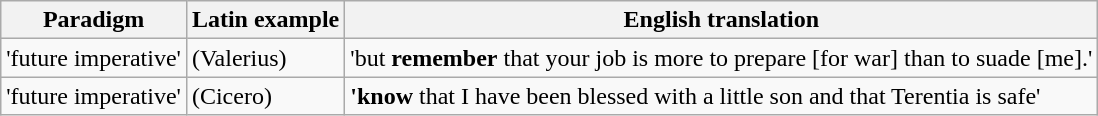<table class="wikitable">
<tr>
<th>Paradigm</th>
<th>Latin example</th>
<th>English translation</th>
</tr>
<tr>
<td>'future imperative'</td>
<td> (Valerius)</td>
<td>'but <strong>remember</strong> that your job is more to prepare [for war] than to suade [me].'</td>
</tr>
<tr>
<td>'future imperative'</td>
<td> (Cicero)</td>
<td><strong>'know</strong> that I have been blessed with a little son and that Terentia is safe'</td>
</tr>
</table>
